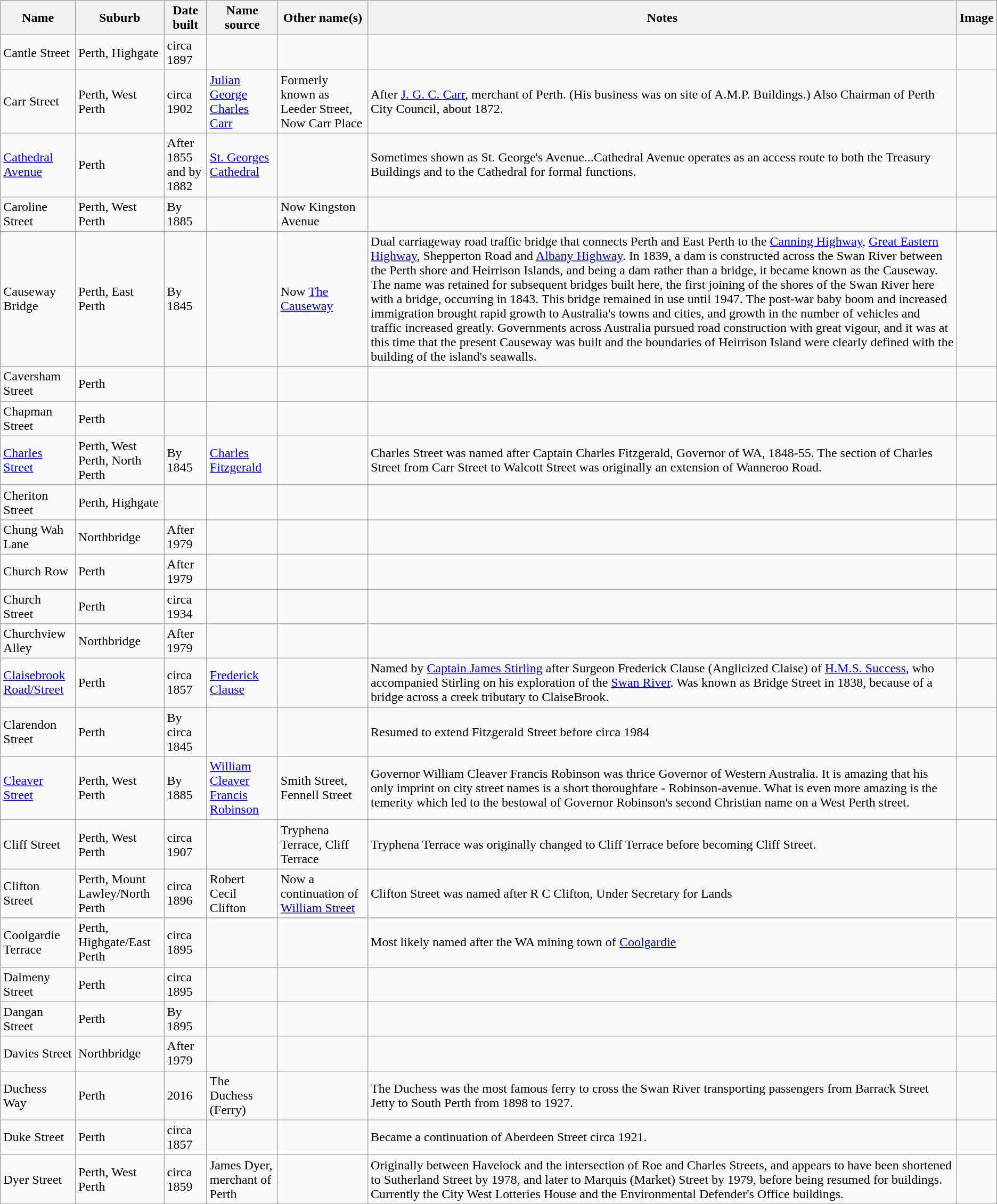<table class="wikitable sortable">
<tr>
<th>Name</th>
<th class="unsortable">Suburb</th>
<th class="unsortable">Date built</th>
<th class="unsortable">Name source</th>
<th class="unsortable">Other name(s)</th>
<th class="unsortable">Notes</th>
<th class="unsortable">Image</th>
</tr>
<tr>
<td>Cantle Street</td>
<td>Perth, Highgate</td>
<td>circa 1897</td>
<td></td>
<td></td>
<td></td>
<td></td>
</tr>
<tr>
<td>Carr Street</td>
<td>Perth, West Perth</td>
<td>circa 1902</td>
<td><a href='#'>Julian George Charles Carr</a></td>
<td>Formerly known as Leeder Street, Now Carr Place</td>
<td>After <a href='#'>J. G. C. Carr</a>, merchant of Perth. (His business was on site of A.M.P. Buildings.) Also Chairman of Perth City Council, about 1872.</td>
<td></td>
</tr>
<tr>
<td><a href='#'>Cathedral Avenue</a></td>
<td>Perth</td>
<td>After 1855 and by 1882</td>
<td><a href='#'>St. Georges Cathedral</a></td>
<td></td>
<td>Sometimes shown as St. George's Avenue...Cathedral Avenue operates as an access route to both the Treasury Buildings and to the Cathedral for formal functions.</td>
<td></td>
</tr>
<tr>
<td>Caroline Street</td>
<td>Perth, West Perth</td>
<td>By 1885</td>
<td></td>
<td>Now Kingston Avenue</td>
<td></td>
<td></td>
</tr>
<tr>
<td>Causeway Bridge</td>
<td>Perth, East Perth</td>
<td>By 1845</td>
<td></td>
<td>Now <a href='#'>The Causeway</a></td>
<td>Dual carriageway road traffic bridge that connects Perth and East Perth to the <a href='#'>Canning Highway</a>, <a href='#'>Great Eastern Highway</a>, Shepperton Road and <a href='#'>Albany Highway</a>. In 1839, a dam is constructed across the Swan River between the Perth shore and Heirrison Islands, and being a dam rather than a bridge, it became known as the Causeway. The name was retained for subsequent bridges built here, the first joining of the shores of the Swan River here with a bridge, occurring in 1843. This bridge remained in use until 1947. The post-war baby boom and increased immigration brought rapid growth to Australia's towns and cities, and growth in the number of vehicles and traffic increased greatly. Governments across Australia pursued road construction with great vigour, and it was at this time that the present Causeway was built and the boundaries of Heirrison Island were clearly defined with the building of the island's seawalls.</td>
<td></td>
</tr>
<tr>
<td>Caversham Street</td>
<td>Perth</td>
<td></td>
<td></td>
<td></td>
<td></td>
<td></td>
</tr>
<tr>
<td>Chapman Street</td>
<td>Perth</td>
<td></td>
<td></td>
<td></td>
<td></td>
<td></td>
</tr>
<tr>
<td><a href='#'>Charles Street</a></td>
<td>Perth, West Perth, North Perth</td>
<td>By 1845</td>
<td><a href='#'>Charles Fitzgerald</a></td>
<td></td>
<td>Charles Street was named after Captain Charles Fitzgerald, Governor of WA, 1848-55. The section of Charles Street from Carr Street to Walcott Street was originally an extension of Wanneroo Road.</td>
<td></td>
</tr>
<tr>
<td>Cheriton Street</td>
<td>Perth, Highgate</td>
<td></td>
<td></td>
<td></td>
<td></td>
<td></td>
</tr>
<tr>
<td>Chung Wah Lane</td>
<td>Northbridge</td>
<td>After 1979</td>
<td></td>
<td></td>
<td></td>
<td></td>
</tr>
<tr>
<td>Church Row</td>
<td>Perth</td>
<td>After 1979</td>
<td></td>
<td></td>
<td></td>
<td></td>
</tr>
<tr>
<td>Church Street</td>
<td>Perth</td>
<td>circa 1934</td>
<td></td>
<td></td>
<td></td>
<td></td>
</tr>
<tr>
<td>Churchview Alley</td>
<td>Northbridge</td>
<td>After 1979</td>
<td></td>
<td></td>
<td></td>
<td></td>
</tr>
<tr>
<td><a href='#'>Claisebrook Road/Street</a></td>
<td>Perth</td>
<td>circa 1857</td>
<td><a href='#'>Frederick Clause</a></td>
<td></td>
<td>Named by <a href='#'>Captain James Stirling</a> after Surgeon Frederick Clause (Anglicized Claise) of <a href='#'>H.M.S. Success</a>, who accompanied Stirling on his exploration of the <a href='#'>Swan River</a>. Was known as Bridge Street in 1838, because of a bridge across a creek tributary to ClaiseBrook.</td>
<td></td>
</tr>
<tr>
<td>Clarendon Street</td>
<td>Perth</td>
<td>By circa 1845</td>
<td></td>
<td></td>
<td>Resumed to extend Fitzgerald Street before circa 1984</td>
<td></td>
</tr>
<tr>
<td><a href='#'>Cleaver Street</a></td>
<td>Perth, West Perth</td>
<td>By 1885</td>
<td><a href='#'>William Cleaver Francis Robinson</a></td>
<td>Smith Street, Fennell Street</td>
<td>Governor William Cleaver Francis Robinson was thrice Governor of Western Australia. It is amazing that his only imprint on city street names is a short thoroughfare - Robinson-avenue. What is even more amazing is the temerity which led to the bestowal of Governor Robinson's second Christian name on a West Perth street.</td>
<td></td>
</tr>
<tr>
<td>Cliff Street</td>
<td>Perth, West Perth</td>
<td>circa 1907</td>
<td></td>
<td>Tryphena Terrace, Cliff Terrace</td>
<td>Tryphena Terrace was originally changed to Cliff Terrace before becoming Cliff Street.</td>
<td></td>
</tr>
<tr>
<td>Clifton Street</td>
<td>Perth, Mount Lawley/North Perth</td>
<td>circa 1896</td>
<td>Robert Cecil Clifton</td>
<td>Now a continuation of <a href='#'>William Street</a></td>
<td>Clifton Street was named after R C Clifton, Under Secretary for Lands</td>
<td></td>
</tr>
<tr>
<td>Coolgardie Terrace</td>
<td>Perth, Highgate/East Perth</td>
<td>circa 1895</td>
<td></td>
<td></td>
<td>Most likely named after the WA mining town of <a href='#'>Coolgardie</a></td>
<td></td>
</tr>
<tr>
<td>Dalmeny Street</td>
<td>Perth</td>
<td>circa 1895</td>
<td></td>
<td></td>
<td></td>
<td></td>
</tr>
<tr>
<td>Dangan Street</td>
<td>Perth</td>
<td>By 1895</td>
<td></td>
<td></td>
<td></td>
<td></td>
</tr>
<tr>
<td>Davies Street</td>
<td>Northbridge</td>
<td>After 1979</td>
<td></td>
<td></td>
<td></td>
<td></td>
</tr>
<tr>
<td>Duchess Way</td>
<td>Perth</td>
<td>2016</td>
<td>The Duchess (Ferry)</td>
<td></td>
<td>The Duchess was the most famous ferry to cross the Swan River transporting passengers from Barrack Street Jetty to South Perth from 1898 to 1927.</td>
<td></td>
</tr>
<tr>
<td>Duke Street</td>
<td>Perth</td>
<td>circa 1857</td>
<td></td>
<td></td>
<td>Became a continuation of Aberdeen Street circa 1921.</td>
<td></td>
</tr>
<tr>
<td>Dyer Street</td>
<td>Perth, West Perth</td>
<td>circa 1859</td>
<td>James Dyer, merchant of Perth</td>
<td></td>
<td>Originally between Havelock and the intersection of Roe and Charles Streets, and appears to have been shortened to Sutherland Street by 1978, and later to Marquis (Market) Street by 1979, before being resumed for buildings. Currently the City West Lotteries House and the Environmental Defender's Office buildings.</td>
<td></td>
</tr>
<tr>
</tr>
</table>
